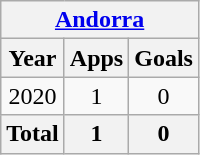<table class="wikitable" style="text-align:center">
<tr>
<th colspan=3><a href='#'>Andorra</a></th>
</tr>
<tr>
<th>Year</th>
<th>Apps</th>
<th>Goals</th>
</tr>
<tr>
<td>2020</td>
<td>1</td>
<td>0</td>
</tr>
<tr>
<th>Total</th>
<th>1</th>
<th>0</th>
</tr>
</table>
